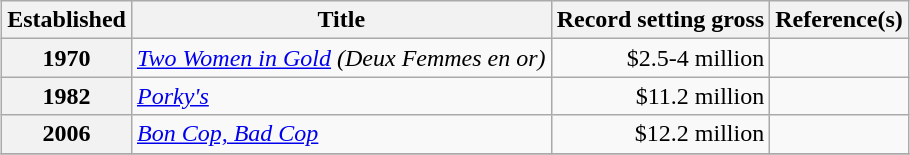<table class="wikitable plainrowheaders" style="margin:auto; margin:auto;">
<tr>
<th scope="col">Established</th>
<th scope="col">Title</th>
<th scope="col">Record setting gross</th>
<th scope="col">Reference(s)</th>
</tr>
<tr>
<th scope="row">1970</th>
<td rowspan="1"><em><a href='#'>Two Women in Gold</a> (Deux Femmes en or)</em></td>
<td style="text-align:right;">$2.5-4 million</td>
<td style="text-align:center;"></td>
</tr>
<tr>
<th scope="row">1982</th>
<td rowspan="1"><em><a href='#'>Porky's</a></em></td>
<td style="text-align:right;">$11.2 million</td>
<td style="text-align:center;"></td>
</tr>
<tr>
<th scope="row">2006</th>
<td rowspan="1"><em><a href='#'>Bon Cop, Bad Cop</a></em></td>
<td style="text-align:right;">$12.2 million</td>
<td style="text-align:center;"></td>
</tr>
<tr>
</tr>
</table>
